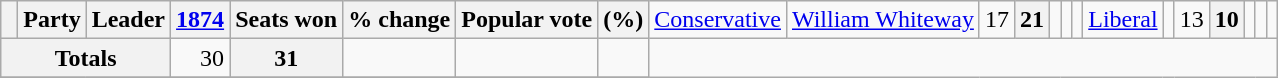<table class="wikitable">
<tr>
<th> </th>
<th>Party</th>
<th>Leader</th>
<th><a href='#'>1874</a></th>
<th>Seats won</th>
<th>% change</th>
<th>Popular vote</th>
<th>(%)<br></th>
<td><a href='#'>Conservative</a></td>
<td><a href='#'>William Whiteway</a></td>
<td align=right>17</td>
<th align=right>21</th>
<td align=right></td>
<td align=right></td>
<td align=right><br></td>
<td><a href='#'>Liberal</a></td>
<td></td>
<td align=right>13</td>
<th align=right>10</th>
<td align=right></td>
<td align=right></td>
<td align=right></td>
</tr>
<tr>
<th colspan="3">Totals</th>
<td align=right>30</td>
<th align=right>31</th>
<td align=right></td>
<td align=right></td>
<td align=right></td>
</tr>
<tr>
</tr>
</table>
